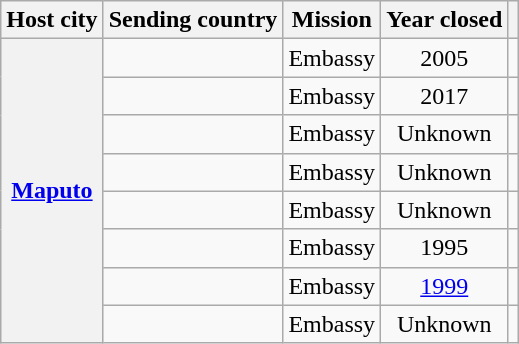<table class="wikitable plainrowheaders">
<tr>
<th scope="col">Host city</th>
<th scope="col">Sending country</th>
<th scope="col">Mission</th>
<th scope="col">Year closed</th>
<th scope="col"></th>
</tr>
<tr>
<th rowspan="8"><a href='#'>Maputo</a></th>
<td></td>
<td style="text-align:center;">Embassy</td>
<td style="text-align:center;">2005</td>
<td style="text-align:center;"></td>
</tr>
<tr>
<td></td>
<td style="text-align:center;">Embassy</td>
<td style="text-align:center;">2017</td>
<td style="text-align:center;"></td>
</tr>
<tr>
<td></td>
<td style="text-align:center;">Embassy</td>
<td style="text-align:center;">Unknown</td>
<td style="text-align:center;"></td>
</tr>
<tr>
<td></td>
<td style="text-align:center;">Embassy</td>
<td style="text-align:center;">Unknown</td>
<td style="text-align:center;"></td>
</tr>
<tr>
<td></td>
<td style="text-align:center;">Embassy</td>
<td style="text-align:center;">Unknown</td>
<td style="text-align:center;"></td>
</tr>
<tr>
<td></td>
<td style="text-align:center;">Embassy</td>
<td style="text-align:center;">1995</td>
<td style="text-align:center;"></td>
</tr>
<tr>
<td></td>
<td style="text-align:center;">Embassy</td>
<td style="text-align:center;"><a href='#'>1999</a></td>
<td style="text-align:center;"></td>
</tr>
<tr>
<td></td>
<td style="text-align:center;">Embassy</td>
<td style="text-align:center;">Unknown</td>
<td style="text-align:center;"></td>
</tr>
</table>
